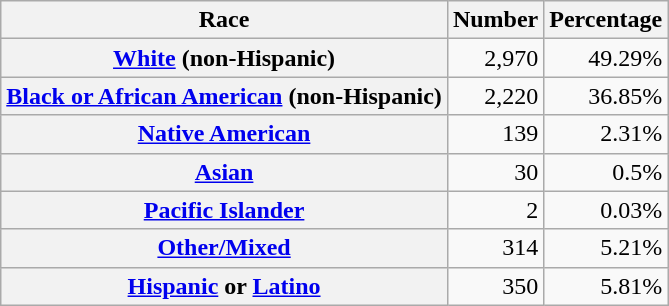<table class="wikitable" style="text-align:right">
<tr>
<th scope="col">Race</th>
<th scope="col">Number</th>
<th scope="col">Percentage</th>
</tr>
<tr>
<th scope="row"><a href='#'>White</a> (non-Hispanic)</th>
<td>2,970</td>
<td>49.29%</td>
</tr>
<tr>
<th scope="row"><a href='#'>Black or African American</a> (non-Hispanic)</th>
<td>2,220</td>
<td>36.85%</td>
</tr>
<tr>
<th scope="row"><a href='#'>Native American</a></th>
<td>139</td>
<td>2.31%</td>
</tr>
<tr>
<th scope="row"><a href='#'>Asian</a></th>
<td>30</td>
<td>0.5%</td>
</tr>
<tr>
<th scope="row"><a href='#'>Pacific Islander</a></th>
<td>2</td>
<td>0.03%</td>
</tr>
<tr>
<th scope="row"><a href='#'>Other/Mixed</a></th>
<td>314</td>
<td>5.21%</td>
</tr>
<tr>
<th scope="row"><a href='#'>Hispanic</a> or <a href='#'>Latino</a></th>
<td>350</td>
<td>5.81%</td>
</tr>
</table>
